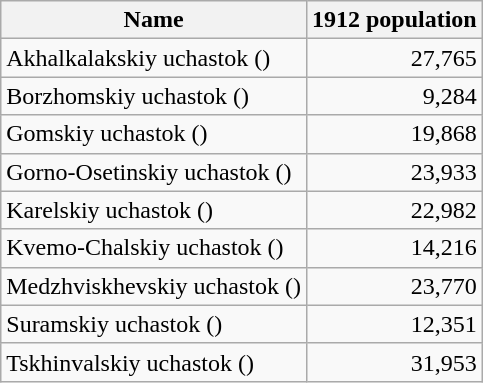<table class="wikitable sortable">
<tr>
<th>Name</th>
<th>1912 population</th>
</tr>
<tr>
<td>Akhalkalakskiy uchastok ()</td>
<td align="right">27,765</td>
</tr>
<tr>
<td>Borzhomskiy uchastok ()</td>
<td align="right">9,284</td>
</tr>
<tr>
<td>Gomskiy uchastok ()</td>
<td align="right">19,868</td>
</tr>
<tr>
<td>Gorno-Osetinskiy uchastok ()</td>
<td align="right">23,933</td>
</tr>
<tr>
<td>Karelskiy uchastok ()</td>
<td align="right">22,982</td>
</tr>
<tr>
<td>Kvemo-Chalskiy uchastok ()</td>
<td align="right">14,216</td>
</tr>
<tr>
<td>Medzhviskhevskiy uchastok ()</td>
<td align="right">23,770</td>
</tr>
<tr>
<td>Suramskiy uchastok ()</td>
<td align="right">12,351</td>
</tr>
<tr>
<td>Tskhinvalskiy uchastok ()</td>
<td align="right">31,953</td>
</tr>
</table>
